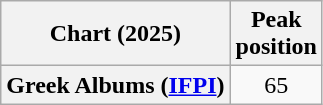<table class="wikitable sortable plainrowheaders" style="text-align:center">
<tr>
<th scope="col">Chart (2025)</th>
<th scope="col">Peak<br>position</th>
</tr>
<tr>
<th scope="row">Greek Albums (<a href='#'>IFPI</a>)</th>
<td>65</td>
</tr>
</table>
